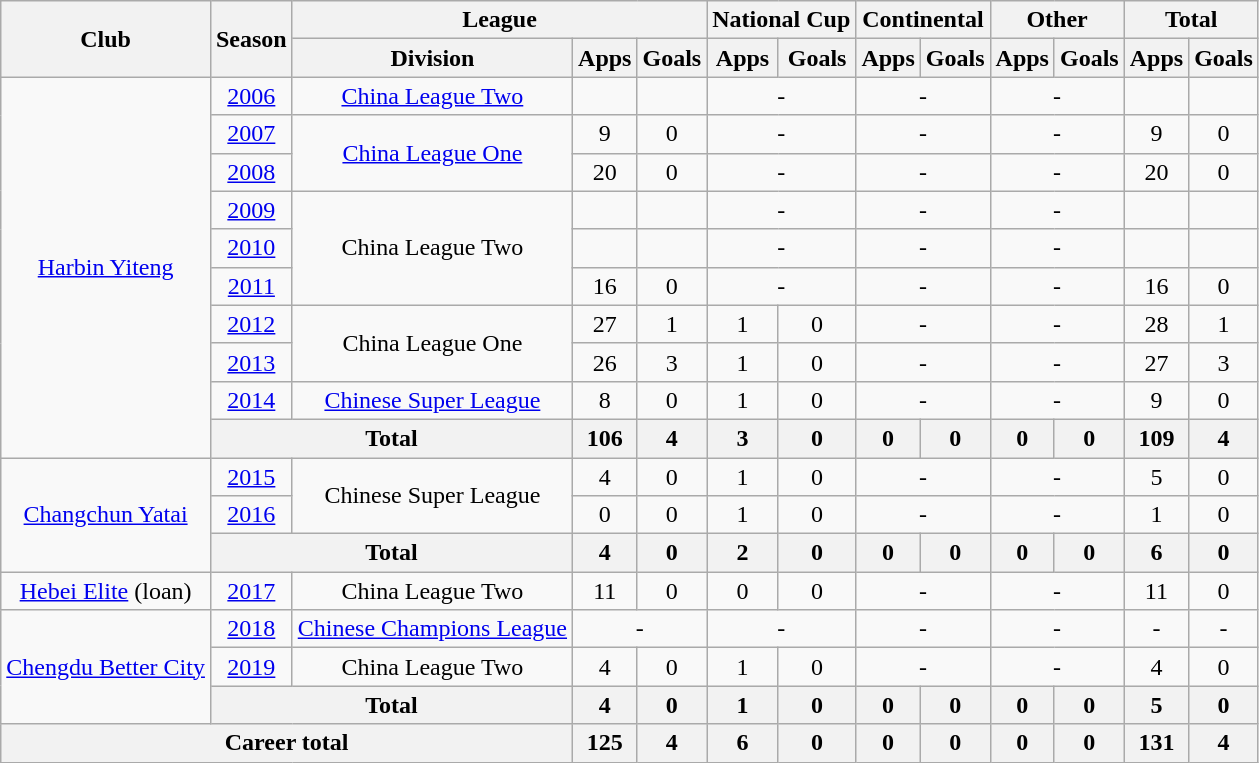<table class="wikitable" style="text-align: center">
<tr>
<th rowspan="2">Club</th>
<th rowspan="2">Season</th>
<th colspan="3">League</th>
<th colspan="2">National Cup</th>
<th colspan="2">Continental</th>
<th colspan="2">Other</th>
<th colspan="2">Total</th>
</tr>
<tr>
<th>Division</th>
<th>Apps</th>
<th>Goals</th>
<th>Apps</th>
<th>Goals</th>
<th>Apps</th>
<th>Goals</th>
<th>Apps</th>
<th>Goals</th>
<th>Apps</th>
<th>Goals</th>
</tr>
<tr>
<td rowspan=10><a href='#'>Harbin Yiteng</a></td>
<td><a href='#'>2006</a></td>
<td><a href='#'>China League Two</a></td>
<td></td>
<td></td>
<td colspan="2">-</td>
<td colspan="2">-</td>
<td colspan="2">-</td>
<td></td>
<td></td>
</tr>
<tr>
<td><a href='#'>2007</a></td>
<td rowspan="2"><a href='#'>China League One</a></td>
<td>9</td>
<td>0</td>
<td colspan="2">-</td>
<td colspan="2">-</td>
<td colspan="2">-</td>
<td>9</td>
<td>0</td>
</tr>
<tr>
<td><a href='#'>2008</a></td>
<td>20</td>
<td>0</td>
<td colspan="2">-</td>
<td colspan="2">-</td>
<td colspan="2">-</td>
<td>20</td>
<td>0</td>
</tr>
<tr>
<td><a href='#'>2009</a></td>
<td rowspan="3">China League Two</td>
<td></td>
<td></td>
<td colspan="2">-</td>
<td colspan="2">-</td>
<td colspan="2">-</td>
<td></td>
<td></td>
</tr>
<tr>
<td><a href='#'>2010</a></td>
<td></td>
<td></td>
<td colspan="2">-</td>
<td colspan="2">-</td>
<td colspan="2">-</td>
<td></td>
<td></td>
</tr>
<tr>
<td><a href='#'>2011</a></td>
<td>16</td>
<td>0</td>
<td colspan="2">-</td>
<td colspan="2">-</td>
<td colspan="2">-</td>
<td>16</td>
<td>0</td>
</tr>
<tr>
<td><a href='#'>2012</a></td>
<td rowspan="2">China League One</td>
<td>27</td>
<td>1</td>
<td>1</td>
<td>0</td>
<td colspan="2">-</td>
<td colspan="2">-</td>
<td>28</td>
<td>1</td>
</tr>
<tr>
<td><a href='#'>2013</a></td>
<td>26</td>
<td>3</td>
<td>1</td>
<td>0</td>
<td colspan="2">-</td>
<td colspan="2">-</td>
<td>27</td>
<td>3</td>
</tr>
<tr>
<td><a href='#'>2014</a></td>
<td><a href='#'>Chinese Super League</a></td>
<td>8</td>
<td>0</td>
<td>1</td>
<td>0</td>
<td colspan="2">-</td>
<td colspan="2">-</td>
<td>9</td>
<td>0</td>
</tr>
<tr>
<th colspan="2">Total</th>
<th>106</th>
<th>4</th>
<th>3</th>
<th>0</th>
<th>0</th>
<th>0</th>
<th>0</th>
<th>0</th>
<th>109</th>
<th>4</th>
</tr>
<tr>
<td rowspan=3><a href='#'>Changchun Yatai</a></td>
<td><a href='#'>2015</a></td>
<td rowspan=2>Chinese Super League</td>
<td>4</td>
<td>0</td>
<td>1</td>
<td>0</td>
<td colspan="2">-</td>
<td colspan="2">-</td>
<td>5</td>
<td>0</td>
</tr>
<tr>
<td><a href='#'>2016</a></td>
<td>0</td>
<td>0</td>
<td>1</td>
<td>0</td>
<td colspan="2">-</td>
<td colspan="2">-</td>
<td>1</td>
<td>0</td>
</tr>
<tr>
<th colspan="2">Total</th>
<th>4</th>
<th>0</th>
<th>2</th>
<th>0</th>
<th>0</th>
<th>0</th>
<th>0</th>
<th>0</th>
<th>6</th>
<th>0</th>
</tr>
<tr>
<td><a href='#'>Hebei Elite</a> (loan)</td>
<td><a href='#'>2017</a></td>
<td>China League Two</td>
<td>11</td>
<td>0</td>
<td>0</td>
<td>0</td>
<td colspan="2">-</td>
<td colspan="2">-</td>
<td>11</td>
<td>0</td>
</tr>
<tr>
<td rowspan=3><a href='#'>Chengdu Better City</a></td>
<td><a href='#'>2018</a></td>
<td><a href='#'>Chinese Champions League</a></td>
<td colspan="2">-</td>
<td colspan="2">-</td>
<td colspan="2">-</td>
<td colspan="2">-</td>
<td>-</td>
<td>-</td>
</tr>
<tr>
<td><a href='#'>2019</a></td>
<td>China League Two</td>
<td>4</td>
<td>0</td>
<td>1</td>
<td>0</td>
<td colspan="2">-</td>
<td colspan="2">-</td>
<td>4</td>
<td>0</td>
</tr>
<tr>
<th colspan="2">Total</th>
<th>4</th>
<th>0</th>
<th>1</th>
<th>0</th>
<th>0</th>
<th>0</th>
<th>0</th>
<th>0</th>
<th>5</th>
<th>0</th>
</tr>
<tr>
<th colspan=3>Career total</th>
<th>125</th>
<th>4</th>
<th>6</th>
<th>0</th>
<th>0</th>
<th>0</th>
<th>0</th>
<th>0</th>
<th>131</th>
<th>4</th>
</tr>
</table>
